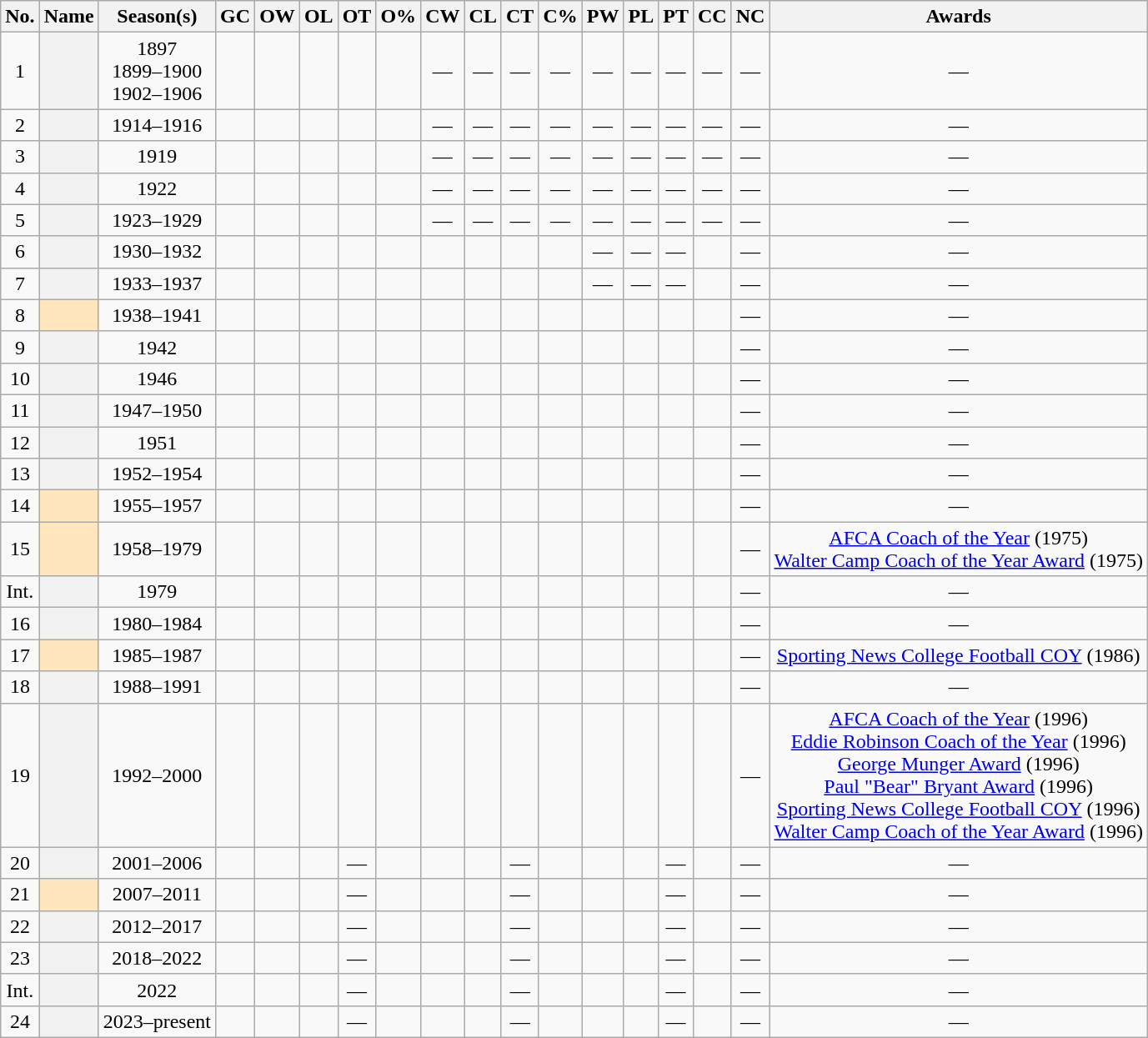<table class="wikitable sortable" style="text-align:center">
<tr>
<th scope="col" class="unsortable">No.</th>
<th scope="col">Name</th>
<th scope="col">Season(s)<br></th>
<th scope="col">GC</th>
<th scope="col">OW</th>
<th scope="col">OL</th>
<th scope="col">OT</th>
<th scope="col">O%</th>
<th scope="col">CW</th>
<th scope="col">CL</th>
<th scope="col">CT</th>
<th scope="col">C%</th>
<th scope="col">PW</th>
<th scope="col">PL</th>
<th scope="col">PT</th>
<th scope="col">CC</th>
<th scope="col">NC</th>
<th scope="col" class="unsortable">Awards</th>
</tr>
<tr>
<td>1</td>
<th scope="row"></th>
<td>1897<br>1899–1900<br>1902–1906</td>
<td></td>
<td></td>
<td></td>
<td></td>
<td></td>
<td>—</td>
<td>—</td>
<td>—</td>
<td>—</td>
<td>—</td>
<td>—</td>
<td>—</td>
<td>—</td>
<td>—</td>
<td>—</td>
</tr>
<tr>
<td>2</td>
<th scope="row"></th>
<td>1914–1916</td>
<td></td>
<td></td>
<td></td>
<td></td>
<td></td>
<td>—</td>
<td>—</td>
<td>—</td>
<td>—</td>
<td>—</td>
<td>—</td>
<td>—</td>
<td>—</td>
<td>—</td>
<td>—</td>
</tr>
<tr>
<td>3</td>
<th scope="row"></th>
<td>1919</td>
<td></td>
<td></td>
<td></td>
<td></td>
<td></td>
<td>—</td>
<td>—</td>
<td>—</td>
<td>—</td>
<td>—</td>
<td>—</td>
<td>—</td>
<td>—</td>
<td>—</td>
<td>—</td>
</tr>
<tr>
<td>4</td>
<th scope="row"></th>
<td>1922</td>
<td></td>
<td></td>
<td></td>
<td></td>
<td></td>
<td>—</td>
<td>—</td>
<td>—</td>
<td>—</td>
<td>—</td>
<td>—</td>
<td>—</td>
<td>—</td>
<td>—</td>
<td>—</td>
</tr>
<tr>
<td>5</td>
<th scope="row"></th>
<td>1923–1929</td>
<td></td>
<td></td>
<td></td>
<td></td>
<td></td>
<td>—</td>
<td>—</td>
<td>—</td>
<td>—</td>
<td>—</td>
<td>—</td>
<td>—</td>
<td>—</td>
<td>—</td>
<td>—</td>
</tr>
<tr>
<td>6</td>
<th scope="row"></th>
<td>1930–1932</td>
<td></td>
<td></td>
<td></td>
<td></td>
<td></td>
<td></td>
<td></td>
<td></td>
<td></td>
<td>—</td>
<td>—</td>
<td>—</td>
<td></td>
<td>—</td>
<td>—</td>
</tr>
<tr>
<td>7</td>
<th scope="row"></th>
<td>1933–1937</td>
<td></td>
<td></td>
<td></td>
<td></td>
<td></td>
<td></td>
<td></td>
<td></td>
<td></td>
<td>—</td>
<td>—</td>
<td>—</td>
<td></td>
<td>—</td>
<td>—</td>
</tr>
<tr>
<td>8</td>
<td scope="row" align="center" bgcolor=#FFE6BD><strong></strong><sup></sup></td>
<td>1938–1941</td>
<td></td>
<td></td>
<td></td>
<td></td>
<td></td>
<td></td>
<td></td>
<td></td>
<td></td>
<td></td>
<td></td>
<td></td>
<td></td>
<td>—</td>
<td>—</td>
</tr>
<tr>
<td>9</td>
<th scope="row"></th>
<td>1942</td>
<td></td>
<td></td>
<td></td>
<td></td>
<td></td>
<td></td>
<td></td>
<td></td>
<td></td>
<td></td>
<td></td>
<td></td>
<td></td>
<td>—</td>
<td>—</td>
</tr>
<tr>
<td>10</td>
<th scope="row"></th>
<td>1946</td>
<td></td>
<td></td>
<td></td>
<td></td>
<td></td>
<td></td>
<td></td>
<td></td>
<td></td>
<td></td>
<td></td>
<td></td>
<td></td>
<td>—</td>
<td>—</td>
</tr>
<tr>
<td>11</td>
<th scope="row"></th>
<td>1947–1950</td>
<td></td>
<td></td>
<td></td>
<td></td>
<td></td>
<td></td>
<td></td>
<td></td>
<td></td>
<td></td>
<td></td>
<td></td>
<td></td>
<td>—</td>
<td>—</td>
</tr>
<tr>
<td>12</td>
<th scope="row"></th>
<td>1951</td>
<td></td>
<td></td>
<td></td>
<td></td>
<td></td>
<td></td>
<td></td>
<td></td>
<td></td>
<td></td>
<td></td>
<td></td>
<td></td>
<td>—</td>
<td>—</td>
</tr>
<tr>
<td>13</td>
<th scope="row"></th>
<td>1952–1954</td>
<td></td>
<td></td>
<td></td>
<td></td>
<td></td>
<td></td>
<td></td>
<td></td>
<td></td>
<td></td>
<td></td>
<td></td>
<td></td>
<td>—</td>
<td>—</td>
</tr>
<tr>
<td>14</td>
<td scope="row" align="center" bgcolor=#FFE6BD><strong></strong><sup></sup></td>
<td>1955–1957</td>
<td></td>
<td></td>
<td></td>
<td></td>
<td></td>
<td></td>
<td></td>
<td></td>
<td></td>
<td></td>
<td></td>
<td></td>
<td></td>
<td>—</td>
<td>—</td>
</tr>
<tr>
<td>15</td>
<td scope="row" align="center" bgcolor=#FFE6BD><strong></strong><sup></sup></td>
<td>1958–1979</td>
<td></td>
<td></td>
<td></td>
<td></td>
<td></td>
<td></td>
<td></td>
<td></td>
<td></td>
<td></td>
<td></td>
<td></td>
<td></td>
<td>—</td>
<td><a href='#'>AFCA Coach of the Year</a> (1975)<br><a href='#'>Walter Camp Coach of the Year Award</a> (1975)</td>
</tr>
<tr>
<td>Int.</td>
<th scope="row"></th>
<td>1979</td>
<td></td>
<td></td>
<td></td>
<td></td>
<td></td>
<td></td>
<td></td>
<td></td>
<td></td>
<td></td>
<td></td>
<td></td>
<td></td>
<td>—</td>
<td>—</td>
</tr>
<tr>
<td>16</td>
<th scope="row"></th>
<td>1980–1984</td>
<td></td>
<td></td>
<td></td>
<td></td>
<td></td>
<td></td>
<td></td>
<td></td>
<td></td>
<td></td>
<td></td>
<td></td>
<td></td>
<td>—</td>
<td>—</td>
</tr>
<tr>
<td>17</td>
<td scope="row" align="center" bgcolor=#FFE6BD><strong></strong><sup></sup></td>
<td>1985–1987</td>
<td></td>
<td></td>
<td></td>
<td></td>
<td></td>
<td></td>
<td></td>
<td></td>
<td></td>
<td></td>
<td></td>
<td></td>
<td></td>
<td>—</td>
<td><a href='#'>Sporting News College Football COY</a> (1986)</td>
</tr>
<tr>
<td>18</td>
<th scope="row"></th>
<td>1988–1991</td>
<td></td>
<td></td>
<td></td>
<td></td>
<td></td>
<td></td>
<td></td>
<td></td>
<td></td>
<td></td>
<td></td>
<td></td>
<td></td>
<td>—</td>
<td>—</td>
</tr>
<tr>
<td>19</td>
<th scope="row"></th>
<td>1992–2000</td>
<td></td>
<td></td>
<td></td>
<td></td>
<td></td>
<td></td>
<td></td>
<td></td>
<td></td>
<td></td>
<td></td>
<td></td>
<td></td>
<td>—</td>
<td><a href='#'>AFCA Coach of the Year</a> (1996)<br><a href='#'>Eddie Robinson Coach of the Year</a> (1996)<br><a href='#'>George Munger Award</a> (1996)<br><a href='#'>Paul "Bear" Bryant Award</a> (1996)<br><a href='#'>Sporting News College Football COY</a> (1996)<br><a href='#'>Walter Camp Coach of the Year Award</a> (1996)</td>
</tr>
<tr>
<td>20</td>
<th scope="row"></th>
<td>2001–2006</td>
<td></td>
<td></td>
<td></td>
<td>—</td>
<td></td>
<td></td>
<td></td>
<td>—</td>
<td></td>
<td></td>
<td></td>
<td>—</td>
<td></td>
<td>—</td>
<td>—</td>
</tr>
<tr>
<td>21</td>
<td scope="row" align="center" bgcolor=#FFE6BD><strong></strong><sup></sup></td>
<td>2007–2011</td>
<td></td>
<td></td>
<td></td>
<td>—</td>
<td></td>
<td></td>
<td></td>
<td>—</td>
<td></td>
<td></td>
<td></td>
<td>—</td>
<td></td>
<td>—</td>
<td>—</td>
</tr>
<tr>
<td>22</td>
<th scope="row"></th>
<td>2012–2017</td>
<td></td>
<td></td>
<td></td>
<td>—</td>
<td></td>
<td></td>
<td></td>
<td>—</td>
<td></td>
<td></td>
<td></td>
<td>—</td>
<td></td>
<td>—</td>
<td>—</td>
</tr>
<tr>
<td>23</td>
<th scope="row"></th>
<td>2018–2022</td>
<td></td>
<td></td>
<td></td>
<td>—</td>
<td></td>
<td></td>
<td></td>
<td>—</td>
<td></td>
<td></td>
<td></td>
<td>—</td>
<td></td>
<td>—</td>
<td>—</td>
</tr>
<tr>
<td>Int.</td>
<th scope="row"></th>
<td>2022</td>
<td></td>
<td></td>
<td></td>
<td>—</td>
<td></td>
<td></td>
<td></td>
<td>—</td>
<td></td>
<td></td>
<td></td>
<td>—</td>
<td></td>
<td>—</td>
<td>—</td>
</tr>
<tr>
<td>24</td>
<th scope="row"></th>
<td>2023–present</td>
<td></td>
<td></td>
<td></td>
<td>—</td>
<td></td>
<td></td>
<td></td>
<td>—</td>
<td></td>
<td></td>
<td></td>
<td>—</td>
<td></td>
<td>—</td>
<td>—</td>
</tr>
</table>
